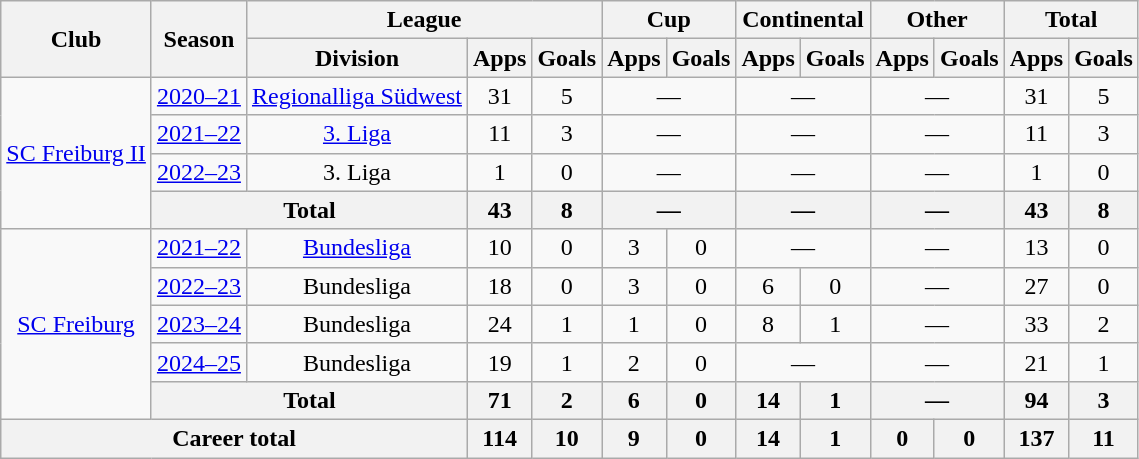<table class="wikitable" style="text-align:center">
<tr>
<th rowspan="2">Club</th>
<th rowspan="2">Season</th>
<th colspan="3">League</th>
<th colspan="2">Cup</th>
<th colspan="2">Continental</th>
<th colspan="2">Other</th>
<th colspan="2">Total</th>
</tr>
<tr>
<th>Division</th>
<th>Apps</th>
<th>Goals</th>
<th>Apps</th>
<th>Goals</th>
<th>Apps</th>
<th>Goals</th>
<th>Apps</th>
<th>Goals</th>
<th>Apps</th>
<th>Goals</th>
</tr>
<tr>
<td rowspan="4"><a href='#'>SC Freiburg II</a></td>
<td><a href='#'>2020–21</a></td>
<td><a href='#'>Regionalliga Südwest</a></td>
<td>31</td>
<td>5</td>
<td colspan="2">—</td>
<td colspan="2">—</td>
<td colspan="2">—</td>
<td>31</td>
<td>5</td>
</tr>
<tr>
<td><a href='#'>2021–22</a></td>
<td><a href='#'>3. Liga</a></td>
<td>11</td>
<td>3</td>
<td colspan="2">—</td>
<td colspan="2">—</td>
<td colspan="2">—</td>
<td>11</td>
<td>3</td>
</tr>
<tr>
<td><a href='#'>2022–23</a></td>
<td>3. Liga</td>
<td>1</td>
<td>0</td>
<td colspan="2">—</td>
<td colspan="2">—</td>
<td colspan="2">—</td>
<td>1</td>
<td>0</td>
</tr>
<tr>
<th colspan="2">Total</th>
<th>43</th>
<th>8</th>
<th colspan="2">—</th>
<th colspan="2">—</th>
<th colspan="2">—</th>
<th>43</th>
<th>8</th>
</tr>
<tr>
<td rowspan="5"><a href='#'>SC Freiburg</a></td>
<td><a href='#'>2021–22</a></td>
<td><a href='#'>Bundesliga</a></td>
<td>10</td>
<td>0</td>
<td>3</td>
<td>0</td>
<td colspan="2">—</td>
<td colspan="2">—</td>
<td>13</td>
<td>0</td>
</tr>
<tr>
<td><a href='#'>2022–23</a></td>
<td>Bundesliga</td>
<td>18</td>
<td>0</td>
<td>3</td>
<td>0</td>
<td>6</td>
<td>0</td>
<td colspan="2">—</td>
<td>27</td>
<td>0</td>
</tr>
<tr>
<td><a href='#'>2023–24</a></td>
<td>Bundesliga</td>
<td>24</td>
<td>1</td>
<td>1</td>
<td>0</td>
<td>8</td>
<td>1</td>
<td colspan="2">—</td>
<td>33</td>
<td>2</td>
</tr>
<tr>
<td><a href='#'>2024–25</a></td>
<td>Bundesliga</td>
<td>19</td>
<td>1</td>
<td>2</td>
<td>0</td>
<td colspan="2">—</td>
<td colspan="2">—</td>
<td>21</td>
<td>1</td>
</tr>
<tr>
<th colspan="2">Total</th>
<th>71</th>
<th>2</th>
<th>6</th>
<th>0</th>
<th>14</th>
<th>1</th>
<th colspan="2">—</th>
<th>94</th>
<th>3</th>
</tr>
<tr>
<th colspan="3">Career total</th>
<th>114</th>
<th>10</th>
<th>9</th>
<th>0</th>
<th>14</th>
<th>1</th>
<th>0</th>
<th>0</th>
<th>137</th>
<th>11</th>
</tr>
</table>
